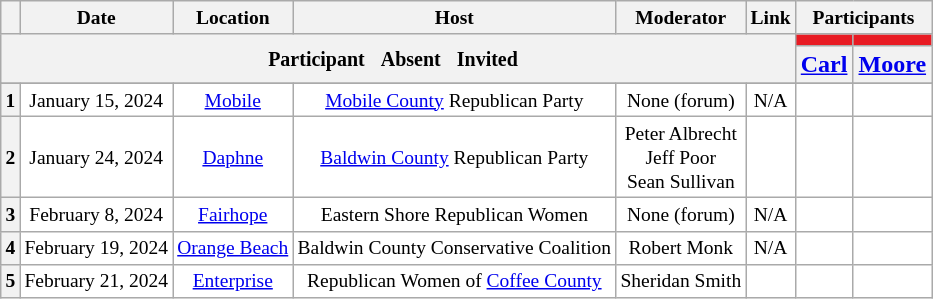<table class="wikitable" style="text-align:center;">
<tr style="font-size:small;">
<th scope="col"></th>
<th scope="col">Date</th>
<th scope="col">Location</th>
<th scope="col">Host</th>
<th scope="col">Moderator</th>
<th scope="col">Link</th>
<th scope="col" colspan="6">Participants</th>
</tr>
<tr>
<th colspan="6" rowspan="2"> <small>Participant  </small> <small>Absent  </small> <small>Invited  </small></th>
<th scope="col" style="background:#E81B23;"></th>
<th scope="col" style="background:#E81B23;"></th>
</tr>
<tr>
<th scope="col"><a href='#'>Carl</a></th>
<th scope="col"><a href='#'>Moore</a></th>
</tr>
<tr>
</tr>
<tr style="background:#FFFFFF;font-size:small;">
<th scope="row">1</th>
<td style="white-space:nowrap;">January 15, 2024</td>
<td style="white-space:nowrap;"><a href='#'>Mobile</a></td>
<td style="white-space:nowrap;"><a href='#'>Mobile County</a> Republican Party</td>
<td style="white-space:nowrap;">None (forum)</td>
<td style="white-space:nowrap;">N/A</td>
<td></td>
<td></td>
</tr>
<tr style="background:#FFFFFF;font-size:small;">
<th scope="row">2</th>
<td style="white-space:nowrap;">January 24, 2024</td>
<td style="white-space:nowrap;"><a href='#'>Daphne</a></td>
<td style="white-space:nowrap;"><a href='#'>Baldwin County</a> Republican Party</td>
<td style="white-space:nowrap;">Peter Albrecht<br>Jeff Poor<br>Sean Sullivan</td>
<td style="white-space:nowrap;"></td>
<td></td>
<td></td>
</tr>
<tr style="background:#FFFFFF;font-size:small;">
<th scope="row">3</th>
<td style="white-space:nowrap;">February 8, 2024</td>
<td style="white-space:nowrap;"><a href='#'>Fairhope</a></td>
<td style="white-space:nowrap;">Eastern Shore Republican Women</td>
<td style="white-space:nowrap;">None (forum)</td>
<td style="white-space:nowrap;">N/A</td>
<td></td>
<td></td>
</tr>
<tr style="background:#FFFFFF;font-size:small;">
<th scope="row">4</th>
<td style="white-space:nowrap;">February 19, 2024</td>
<td style="white-space:nowrap;"><a href='#'>Orange Beach</a></td>
<td style="white-space:nowrap;">Baldwin County Conservative Coalition</td>
<td style="white-space:nowrap;">Robert Monk</td>
<td style="white-space:nowrap;">N/A</td>
<td></td>
<td></td>
</tr>
<tr style="background:#FFFFFF;font-size:small;">
<th scope="row">5</th>
<td style="white-space:nowrap;">February 21, 2024</td>
<td style="white-space:nowrap;"><a href='#'>Enterprise</a></td>
<td style="white-space:nowrap;">Republican Women of <a href='#'>Coffee County</a></td>
<td style="white-space:nowrap;">Sheridan Smith</td>
<td style="white-space:nowrap;"></td>
<td></td>
<td></td>
</tr>
</table>
